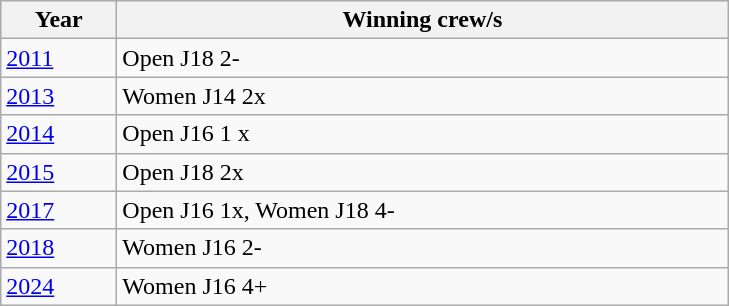<table class="wikitable">
<tr>
<th width=70>Year</th>
<th width=400>Winning crew/s</th>
</tr>
<tr>
<td><a href='#'>2011</a></td>
<td>Open J18 2-</td>
</tr>
<tr>
<td><a href='#'>2013</a></td>
<td>Women J14 2x</td>
</tr>
<tr>
<td><a href='#'>2014</a></td>
<td>Open J16 1 x</td>
</tr>
<tr>
<td><a href='#'>2015</a></td>
<td>Open J18 2x</td>
</tr>
<tr>
<td><a href='#'>2017</a></td>
<td>Open J16 1x, Women J18 4-</td>
</tr>
<tr>
<td><a href='#'>2018</a></td>
<td>Women J16 2-</td>
</tr>
<tr>
<td><a href='#'>2024</a></td>
<td>Women J16 4+</td>
</tr>
</table>
